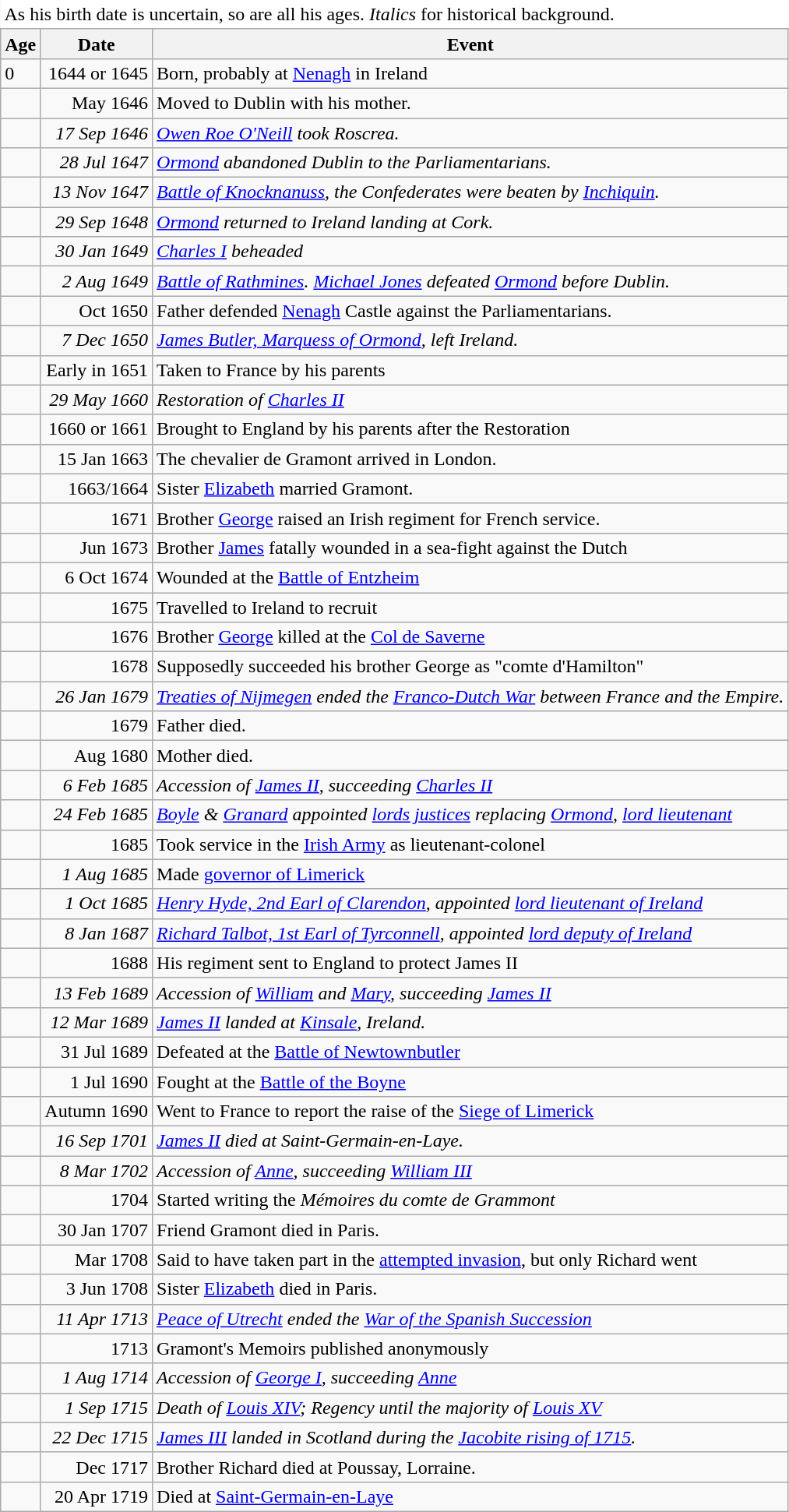<table class="wikitable mw-collapsible mw-collapsed" style="border: none;">
<tr>
<td colspan=3 style="background: white; border: none;">As his birth date is uncertain, so are all his ages. <em>Italics</em> for historical background.</td>
</tr>
<tr>
<th scope="col">Age</th>
<th scope="col">Date</th>
<th scope="col">Event</th>
</tr>
<tr>
<td>0</td>
<td align=right>1644 or 1645</td>
<td>Born, probably at <a href='#'>Nenagh</a> in Ireland</td>
</tr>
<tr>
<td></td>
<td align=right>May 1646</td>
<td>Moved to Dublin with his mother.</td>
</tr>
<tr>
<td></td>
<td align=right><em>17 Sep 1646</em></td>
<td><em><a href='#'>Owen Roe O'Neill</a> took Roscrea.</em></td>
</tr>
<tr>
<td></td>
<td align=right><em>28 Jul 1647</em></td>
<td><em><a href='#'>Ormond</a> abandoned Dublin to the Parliamentarians.</em></td>
</tr>
<tr>
<td></td>
<td align=right><em>13 Nov 1647</em></td>
<td><em><a href='#'>Battle of Knocknanuss</a>, the Confederates were beaten by <a href='#'>Inchiquin</a>.</em></td>
</tr>
<tr>
<td></td>
<td align=right><em>29 Sep 1648</em></td>
<td><em><a href='#'>Ormond</a> returned to Ireland landing at Cork.</em></td>
</tr>
<tr>
<td></td>
<td align=right><em>30 Jan 1649</em></td>
<td><em><a href='#'>Charles I</a> beheaded</em></td>
</tr>
<tr>
<td></td>
<td align=right><em>2 Aug 1649</em></td>
<td><em><a href='#'>Battle of Rathmines</a>. <a href='#'>Michael Jones</a> defeated <a href='#'>Ormond</a> before Dublin.</em></td>
</tr>
<tr>
<td></td>
<td align=right>Oct 1650</td>
<td>Father defended <a href='#'>Nenagh</a> Castle against the Parliamentarians.</td>
</tr>
<tr>
<td></td>
<td align=right><em>7 Dec 1650</em></td>
<td><em><a href='#'>James Butler, Marquess of Ormond</a>, left Ireland.</em></td>
</tr>
<tr>
<td></td>
<td align=right>Early in 1651</td>
<td>Taken to France by his parents</td>
</tr>
<tr>
<td></td>
<td align=right><em>29 May 1660</em></td>
<td><em>Restoration of <a href='#'>Charles II</a></em></td>
</tr>
<tr>
<td></td>
<td align=right>1660 or 1661</td>
<td>Brought to England by his parents after the Restoration</td>
</tr>
<tr>
<td></td>
<td align=right>15 Jan 1663</td>
<td>The chevalier de Gramont arrived in London.</td>
</tr>
<tr>
<td></td>
<td align=right>1663/1664</td>
<td>Sister <a href='#'>Elizabeth</a> married Gramont.</td>
</tr>
<tr>
<td></td>
<td align=right>1671</td>
<td>Brother <a href='#'>George</a> raised an Irish regiment for French service.</td>
</tr>
<tr>
<td></td>
<td align=right>Jun 1673</td>
<td>Brother <a href='#'>James</a> fatally wounded in a sea-fight against the Dutch</td>
</tr>
<tr>
<td></td>
<td align=right>6 Oct 1674</td>
<td>Wounded at the <a href='#'>Battle of Entzheim</a></td>
</tr>
<tr>
<td></td>
<td align=right>1675</td>
<td>Travelled to Ireland to recruit</td>
</tr>
<tr>
<td></td>
<td align=right>1676</td>
<td>Brother <a href='#'>George</a> killed at the <a href='#'>Col de Saverne</a></td>
</tr>
<tr>
<td></td>
<td align=right>1678</td>
<td>Supposedly succeeded his brother George as "comte d'Hamilton"</td>
</tr>
<tr>
<td></td>
<td align=right><em>26 Jan 1679</em></td>
<td><em><a href='#'>Treaties of Nijmegen</a> ended the <a href='#'>Franco-Dutch War</a> between France and the Empire.</em></td>
</tr>
<tr>
<td></td>
<td align=right>1679</td>
<td>Father died.</td>
</tr>
<tr>
<td></td>
<td align=right>Aug 1680</td>
<td>Mother died.</td>
</tr>
<tr>
<td></td>
<td align=right><em>6 Feb 1685</em></td>
<td><em>Accession of <a href='#'>James II</a>, succeeding <a href='#'>Charles II</a></em></td>
</tr>
<tr>
<td></td>
<td align=right><em>24 Feb 1685</em></td>
<td><em><a href='#'>Boyle</a> & <a href='#'>Granard</a> appointed <a href='#'>lords justices</a> replacing <a href='#'>Ormond</a>, <a href='#'>lord lieutenant</a></em></td>
</tr>
<tr>
<td></td>
<td align=right>1685</td>
<td>Took service in the <a href='#'>Irish Army</a> as lieutenant-colonel</td>
</tr>
<tr>
<td></td>
<td align=right><em>1 Aug 1685</em></td>
<td>Made <a href='#'>governor of Limerick</a></td>
</tr>
<tr>
<td></td>
<td align=right><em>1 Oct 1685</em></td>
<td><em><a href='#'>Henry Hyde, 2nd Earl of Clarendon</a>, appointed <a href='#'>lord lieutenant of Ireland</a></em></td>
</tr>
<tr>
<td></td>
<td align=right><em>8 Jan 1687</em></td>
<td><em><a href='#'>Richard Talbot, 1st Earl of Tyrconnell</a>, appointed <a href='#'>lord deputy of Ireland</a></em></td>
</tr>
<tr>
<td></td>
<td align=right>1688</td>
<td>His regiment sent to England to protect James II</td>
</tr>
<tr>
<td></td>
<td align=right><em>13 Feb 1689</em></td>
<td><em>Accession of <a href='#'>William</a> and <a href='#'>Mary</a>, succeeding <a href='#'>James II</a></em></td>
</tr>
<tr>
<td></td>
<td align=right><em>12 Mar 1689</em></td>
<td><em><a href='#'>James II</a> landed at <a href='#'>Kinsale</a>, Ireland.</em></td>
</tr>
<tr>
<td></td>
<td align=right>31 Jul 1689</td>
<td>Defeated at the <a href='#'>Battle of Newtownbutler</a></td>
</tr>
<tr>
<td></td>
<td align=right>1 Jul 1690</td>
<td>Fought at the <a href='#'>Battle of the Boyne</a></td>
</tr>
<tr>
<td></td>
<td align=right>Autumn 1690</td>
<td>Went to France to report the raise of the <a href='#'>Siege of Limerick</a></td>
</tr>
<tr>
<td></td>
<td align=right><em>16 Sep 1701</em></td>
<td><em><a href='#'>James II</a> died at Saint-Germain-en-Laye.</em></td>
</tr>
<tr>
<td></td>
<td align=right><em>8 Mar 1702</em></td>
<td><em>Accession of <a href='#'>Anne</a>, succeeding <a href='#'>William III</a></em></td>
</tr>
<tr>
<td></td>
<td align=right>1704</td>
<td>Started writing the <em>Mémoires du comte de Grammont</em></td>
</tr>
<tr>
<td></td>
<td align=right>30 Jan 1707</td>
<td>Friend Gramont died in Paris.</td>
</tr>
<tr>
<td></td>
<td align=right>Mar 1708</td>
<td>Said to have taken part in the <a href='#'>attempted invasion</a>, but only Richard went</td>
</tr>
<tr>
<td></td>
<td align=right>3 Jun 1708</td>
<td>Sister <a href='#'>Elizabeth</a> died in Paris.</td>
</tr>
<tr>
<td></td>
<td align=right><em>11 Apr 1713</em></td>
<td><em><a href='#'>Peace of Utrecht</a> ended the <a href='#'>War of the Spanish Succession</a></em></td>
</tr>
<tr>
<td></td>
<td align=right>1713</td>
<td>Gramont's Memoirs published anonymously</td>
</tr>
<tr>
<td></td>
<td align=right><em>1 Aug 1714</em></td>
<td><em>Accession of <a href='#'>George I</a>, succeeding <a href='#'>Anne</a></em></td>
</tr>
<tr>
<td></td>
<td align=right><em>1 Sep 1715</em></td>
<td><em>Death of <a href='#'>Louis XIV</a>; Regency until the majority of <a href='#'>Louis XV</a></em></td>
</tr>
<tr>
<td></td>
<td align=right><em>22 Dec 1715</em></td>
<td><em><a href='#'>James III</a> landed in Scotland during the <a href='#'>Jacobite rising of 1715</a>.</em></td>
</tr>
<tr>
<td></td>
<td align=right>Dec 1717</td>
<td>Brother Richard died at Poussay, Lorraine.</td>
</tr>
<tr>
<td></td>
<td align=right>20 Apr 1719</td>
<td>Died at <a href='#'>Saint-Germain-en-Laye</a></td>
</tr>
</table>
